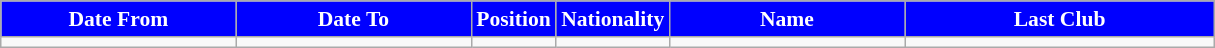<table class="wikitable"  style="text-align:center; font-size:90%; ">
<tr>
<th style="background:#00f; color:white; width:150px;">Date From</th>
<th style="background:#00f; color:white; width:150px;">Date To</th>
<th style="background:#00f; color:white; width:50px;">Position</th>
<th style="background:#00f; color:white; width:50px;">Nationality</th>
<th style="background:#00f; color:white; width:150px;">Name</th>
<th style="background:#00f; color:white; width:200px;">Last Club</th>
</tr>
<tr>
<td></td>
<td></td>
<td></td>
<td></td>
<td></td>
<td></td>
</tr>
</table>
